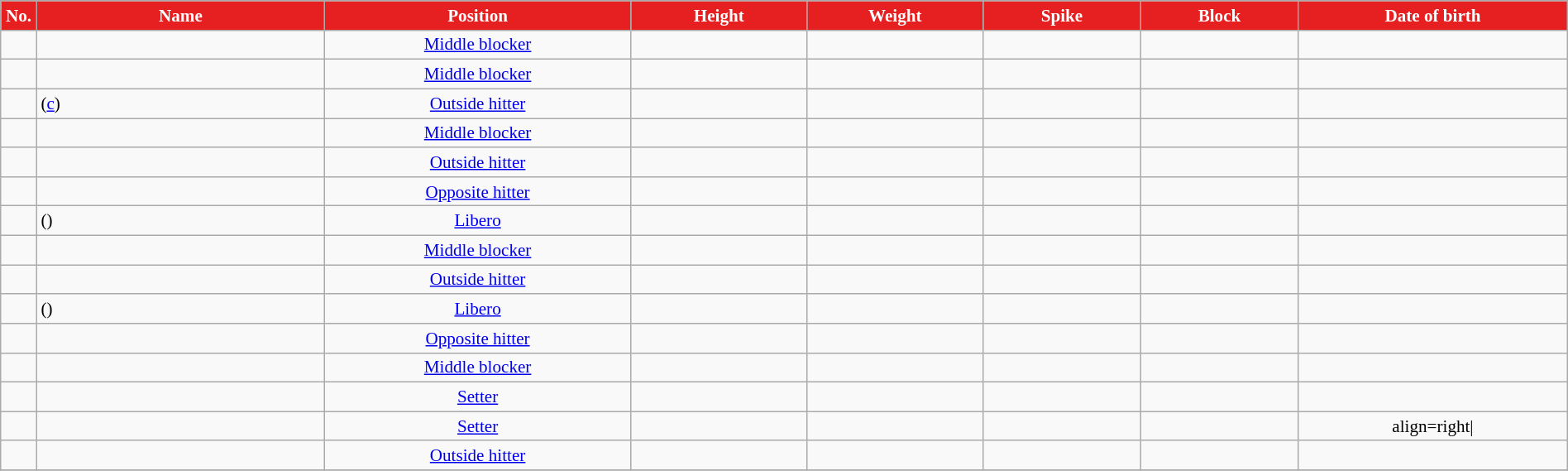<table class="wikitable sortable" style="font-size:88%; text-align:center; width:100%;">
<tr>
<th style="width:1em; background:#E62020; color:white;">No.</th>
<th style="width:15em; background:#E62020; color:white;">Name</th>
<th style="width:16em; background:#E62020; color:white;">Position</th>
<th style="width:9em; background:#E62020; color:white;">Height</th>
<th style="width:9em; background:#E62020; color:white;">Weight</th>
<th style="width:8em; background:#E62020; color:white;">Spike</th>
<th style="width:8em; background:#E62020; color:white;">Block</th>
<th style="width:14em; background:#E62020; color:white;">Date of birth</th>
</tr>
<tr>
<td></td>
<td align=left> </td>
<td><a href='#'>Middle blocker</a></td>
<td></td>
<td></td>
<td></td>
<td></td>
<td></td>
</tr>
<tr>
<td></td>
<td align=left> </td>
<td><a href='#'>Middle blocker</a></td>
<td></td>
<td></td>
<td></td>
<td></td>
<td></td>
</tr>
<tr>
<td></td>
<td align=left>  (<a href='#'>c</a>)</td>
<td><a href='#'>Outside hitter</a></td>
<td></td>
<td></td>
<td></td>
<td></td>
<td align=right></td>
</tr>
<tr>
<td></td>
<td align=left> </td>
<td><a href='#'>Middle blocker</a></td>
<td></td>
<td></td>
<td></td>
<td></td>
<td align=right></td>
</tr>
<tr>
<td></td>
<td align=left> </td>
<td><a href='#'>Outside hitter</a></td>
<td></td>
<td></td>
<td></td>
<td></td>
<td align=right></td>
</tr>
<tr>
<td></td>
<td align=left> </td>
<td><a href='#'>Opposite hitter</a></td>
<td></td>
<td></td>
<td></td>
<td></td>
<td align=right></td>
</tr>
<tr>
<td></td>
<td align=left>  ()</td>
<td><a href='#'>Libero</a></td>
<td></td>
<td></td>
<td></td>
<td></td>
<td align=right></td>
</tr>
<tr>
<td></td>
<td align=left> </td>
<td><a href='#'>Middle blocker</a></td>
<td></td>
<td></td>
<td></td>
<td></td>
<td align=right></td>
</tr>
<tr>
<td></td>
<td align=left> </td>
<td><a href='#'>Outside hitter</a></td>
<td></td>
<td></td>
<td></td>
<td></td>
<td align=right></td>
</tr>
<tr>
<td></td>
<td align=left>  ()</td>
<td><a href='#'>Libero</a></td>
<td></td>
<td></td>
<td></td>
<td></td>
<td align=right></td>
</tr>
<tr>
<td></td>
<td align=left> </td>
<td><a href='#'>Opposite hitter</a></td>
<td></td>
<td></td>
<td></td>
<td></td>
<td align=right></td>
</tr>
<tr>
<td></td>
<td align=left> </td>
<td><a href='#'>Middle blocker</a></td>
<td></td>
<td></td>
<td></td>
<td></td>
<td align=right></td>
</tr>
<tr>
<td></td>
<td align=left> </td>
<td><a href='#'>Setter</a></td>
<td></td>
<td></td>
<td></td>
<td></td>
<td align=right></td>
</tr>
<tr>
<td></td>
<td align=left> </td>
<td><a href='#'>Setter</a></td>
<td></td>
<td></td>
<td></td>
<td></td>
<td>align=right|</td>
</tr>
<tr>
<td></td>
<td align=left> </td>
<td><a href='#'>Outside hitter</a></td>
<td></td>
<td></td>
<td></td>
<td></td>
<td align=right></td>
</tr>
<tr>
</tr>
</table>
